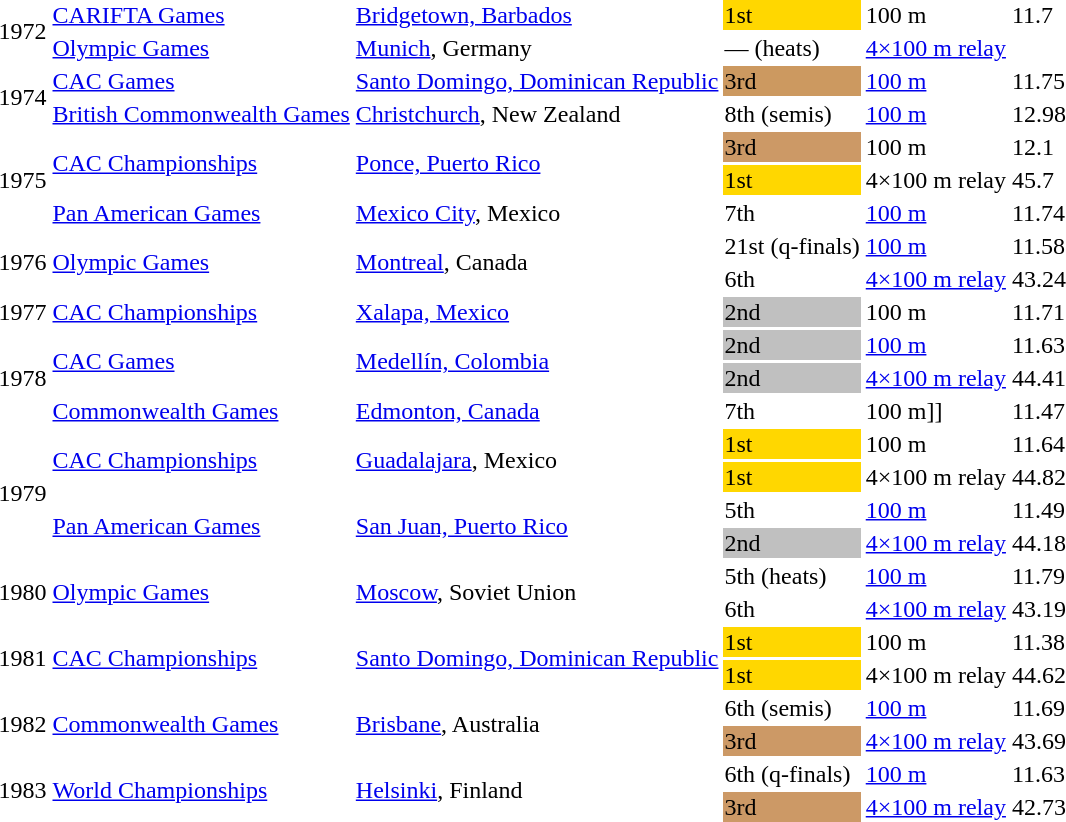<table>
<tr>
<td rowspan=2>1972</td>
<td><a href='#'>CARIFTA Games</a></td>
<td><a href='#'>Bridgetown, Barbados</a></td>
<td bgcolor=gold>1st</td>
<td>100 m</td>
<td>11.7</td>
</tr>
<tr>
<td><a href='#'>Olympic Games</a></td>
<td><a href='#'>Munich</a>, Germany</td>
<td>— (heats)</td>
<td><a href='#'>4×100 m relay</a></td>
<td></td>
</tr>
<tr>
<td rowspan=2>1974</td>
<td><a href='#'>CAC Games</a></td>
<td><a href='#'>Santo Domingo, Dominican Republic</a></td>
<td bgcolor=cc996>3rd</td>
<td><a href='#'>100 m</a></td>
<td>11.75</td>
</tr>
<tr>
<td><a href='#'>British Commonwealth Games</a></td>
<td><a href='#'>Christchurch</a>, New Zealand</td>
<td>8th (semis)</td>
<td><a href='#'>100 m</a></td>
<td>12.98</td>
</tr>
<tr>
<td rowspan=3>1975</td>
<td rowspan=2><a href='#'>CAC Championships</a></td>
<td rowspan=2><a href='#'>Ponce, Puerto Rico</a></td>
<td bgcolor=cc9966>3rd</td>
<td>100 m</td>
<td>12.1</td>
</tr>
<tr>
<td bgcolor=gold>1st</td>
<td>4×100 m relay</td>
<td>45.7</td>
</tr>
<tr>
<td><a href='#'>Pan American Games</a></td>
<td><a href='#'>Mexico City</a>, Mexico</td>
<td>7th</td>
<td><a href='#'>100 m</a></td>
<td>11.74</td>
</tr>
<tr>
<td rowspan=2>1976</td>
<td rowspan=2><a href='#'>Olympic Games</a></td>
<td rowspan=2><a href='#'>Montreal</a>, Canada</td>
<td>21st (q-finals)</td>
<td><a href='#'>100 m</a></td>
<td>11.58</td>
</tr>
<tr>
<td>6th</td>
<td><a href='#'>4×100 m relay</a></td>
<td>43.24</td>
</tr>
<tr>
<td>1977</td>
<td><a href='#'>CAC Championships</a></td>
<td><a href='#'>Xalapa, Mexico</a></td>
<td bgcolor=silver>2nd</td>
<td>100 m</td>
<td>11.71</td>
</tr>
<tr>
<td rowspan=3>1978</td>
<td rowspan=2><a href='#'>CAC Games</a></td>
<td rowspan=2><a href='#'>Medellín, Colombia</a></td>
<td bgcolor=silver>2nd</td>
<td><a href='#'>100 m</a></td>
<td>11.63</td>
</tr>
<tr>
<td bgcolor=silver>2nd</td>
<td><a href='#'>4×100 m relay</a></td>
<td>44.41</td>
</tr>
<tr>
<td><a href='#'>Commonwealth Games</a></td>
<td><a href='#'>Edmonton, Canada</a></td>
<td>7th</td>
<td>100 m]]</td>
<td>11.47</td>
</tr>
<tr>
<td rowspan=4>1979</td>
<td rowspan=2><a href='#'>CAC Championships</a></td>
<td rowspan=2><a href='#'>Guadalajara</a>, Mexico</td>
<td bgcolor=gold>1st</td>
<td>100 m</td>
<td>11.64</td>
</tr>
<tr>
<td bgcolor=gold>1st</td>
<td>4×100 m relay</td>
<td>44.82</td>
</tr>
<tr>
<td rowspan=2><a href='#'>Pan American Games</a></td>
<td rowspan=2><a href='#'>San Juan, Puerto Rico</a></td>
<td>5th</td>
<td><a href='#'>100 m</a></td>
<td>11.49</td>
</tr>
<tr>
<td bgcolor=silver>2nd</td>
<td><a href='#'>4×100 m relay</a></td>
<td>44.18</td>
</tr>
<tr>
<td rowspan=2>1980</td>
<td rowspan=2><a href='#'>Olympic Games</a></td>
<td rowspan=2><a href='#'>Moscow</a>, Soviet Union</td>
<td>5th (heats)</td>
<td><a href='#'>100 m</a></td>
<td>11.79</td>
</tr>
<tr>
<td>6th</td>
<td><a href='#'>4×100 m relay</a></td>
<td>43.19 </td>
</tr>
<tr>
<td rowspan=2>1981</td>
<td rowspan=2><a href='#'>CAC Championships</a></td>
<td rowspan=2><a href='#'>Santo Domingo, Dominican Republic</a></td>
<td bgcolor=gold>1st</td>
<td>100 m</td>
<td>11.38 </td>
</tr>
<tr>
<td bgcolor=gold>1st</td>
<td>4×100 m relay</td>
<td>44.62 </td>
</tr>
<tr>
<td rowspan=2>1982</td>
<td rowspan=2><a href='#'>Commonwealth Games</a></td>
<td rowspan=2><a href='#'>Brisbane</a>, Australia</td>
<td>6th (semis)</td>
<td><a href='#'>100 m</a></td>
<td>11.69</td>
</tr>
<tr>
<td bgcolor=cc9966>3rd</td>
<td><a href='#'>4×100 m relay</a></td>
<td>43.69</td>
</tr>
<tr>
<td rowspan=2>1983</td>
<td rowspan=2><a href='#'>World Championships</a></td>
<td rowspan=2><a href='#'>Helsinki</a>, Finland</td>
<td>6th (q-finals)</td>
<td><a href='#'>100 m</a></td>
<td>11.63</td>
</tr>
<tr Pusey, Juliet Cuthbert, Merlene Ottey>
<td bgcolor=cc9966>3rd</td>
<td><a href='#'>4×100 m relay</a></td>
<td>42.73</td>
</tr>
</table>
